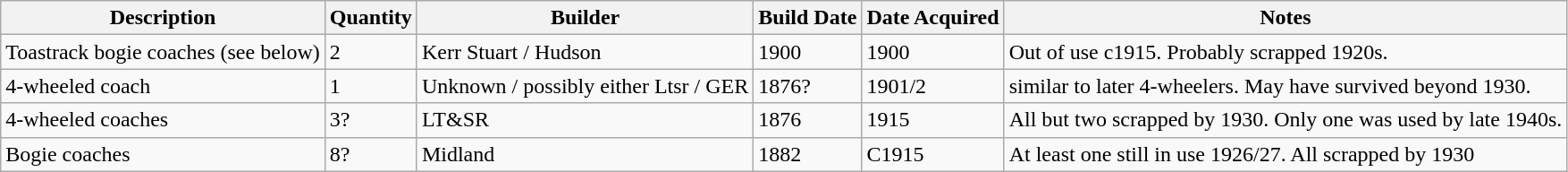<table class="wikitable">
<tr>
<th>Description</th>
<th>Quantity</th>
<th>Builder</th>
<th>Build Date</th>
<th>Date Acquired</th>
<th>Notes</th>
</tr>
<tr>
<td>Toastrack bogie coaches (see below)</td>
<td>2</td>
<td>Kerr Stuart / Hudson</td>
<td>1900</td>
<td>1900</td>
<td>Out of use c1915. Probably scrapped 1920s.</td>
</tr>
<tr>
<td>4-wheeled coach</td>
<td>1</td>
<td>Unknown / possibly either Ltsr / GER</td>
<td>1876?</td>
<td>1901/2</td>
<td>similar to later 4-wheelers. May have survived beyond 1930.</td>
</tr>
<tr>
<td>4-wheeled coaches</td>
<td>3?</td>
<td>LT&SR</td>
<td>1876</td>
<td>1915</td>
<td>All but two scrapped by 1930. Only one was used by late 1940s.</td>
</tr>
<tr>
<td>Bogie coaches</td>
<td>8?</td>
<td>Midland</td>
<td>1882</td>
<td>C1915</td>
<td>At least one still in use 1926/27. All scrapped by 1930</td>
</tr>
</table>
